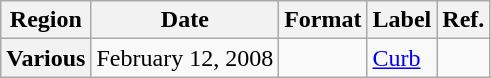<table class="wikitable plainrowheaders">
<tr>
<th scope="col">Region</th>
<th scope="col">Date</th>
<th scope="col">Format</th>
<th scope="col">Label</th>
<th scope="col">Ref.</th>
</tr>
<tr>
<th scope="row">Various</th>
<td>February 12, 2008</td>
<td></td>
<td><a href='#'>Curb</a></td>
<td></td>
</tr>
</table>
